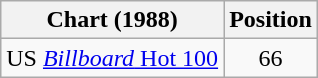<table class="wikitable">
<tr>
<th scope="col">Chart (1988)</th>
<th scope="col">Position</th>
</tr>
<tr>
<td>US <a href='#'><em>Billboard</em> Hot 100</a></td>
<td align="center">66</td>
</tr>
</table>
